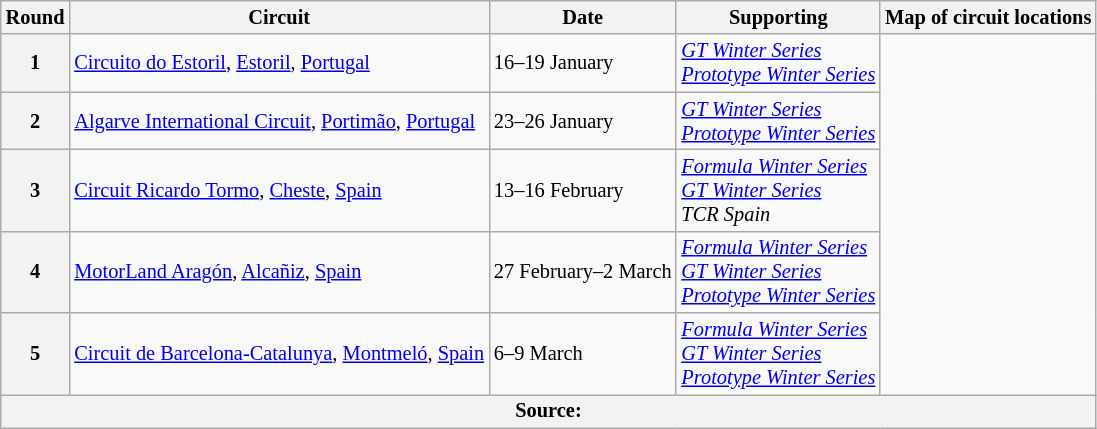<table class="wikitable" style="font-size: 85%">
<tr>
<th>Round</th>
<th>Circuit</th>
<th>Date</th>
<th>Supporting</th>
<th>Map of circuit locations</th>
</tr>
<tr>
<th>1</th>
<td> <a href='#'>Circuito do Estoril</a>, <a href='#'>Estoril</a>, <a href='#'>Portugal</a></td>
<td>16–19 January</td>
<td><em><a href='#'>GT Winter Series</a></em><br><em><a href='#'>Prototype Winter Series</a></em></td>
<td rowspan="5"></td>
</tr>
<tr>
<th>2</th>
<td> <a href='#'>Algarve International Circuit</a>, <a href='#'>Portimão</a>, <a href='#'>Portugal</a></td>
<td>23–26 January</td>
<td><em><a href='#'>GT Winter Series</a></em><br><em><a href='#'>Prototype Winter Series</a></em></td>
</tr>
<tr>
<th>3</th>
<td> <a href='#'>Circuit Ricardo Tormo</a>, <a href='#'>Cheste</a>, <a href='#'>Spain</a></td>
<td>13–16 February</td>
<td><em><a href='#'>Formula Winter Series</a></em><br><em><a href='#'>GT Winter Series</a></em><br><em>TCR Spain</em></td>
</tr>
<tr>
<th>4</th>
<td> <a href='#'>MotorLand Aragón</a>, <a href='#'>Alcañiz</a>, <a href='#'>Spain</a></td>
<td>27 February–2 March</td>
<td><em><a href='#'>Formula Winter Series</a></em><br><em><a href='#'>GT Winter Series</a></em><br><em><a href='#'>Prototype Winter Series</a></em></td>
</tr>
<tr>
<th>5</th>
<td> <a href='#'>Circuit de Barcelona-Catalunya</a>, <a href='#'>Montmeló</a>, <a href='#'>Spain</a></td>
<td>6–9 March</td>
<td><em><a href='#'>Formula Winter Series</a></em><br><em><a href='#'>GT Winter Series</a></em><br><em><a href='#'>Prototype Winter Series</a></em></td>
</tr>
<tr>
<th colspan="5">Source:</th>
</tr>
</table>
